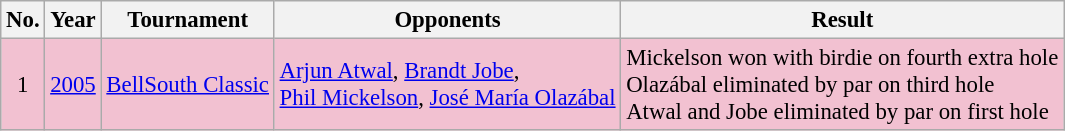<table class="wikitable" style="font-size:95%;">
<tr>
<th>No.</th>
<th>Year</th>
<th>Tournament</th>
<th>Opponents</th>
<th>Result</th>
</tr>
<tr style="background:#F2C1D1;">
<td align=center>1</td>
<td><a href='#'>2005</a></td>
<td><a href='#'>BellSouth Classic</a></td>
<td> <a href='#'>Arjun Atwal</a>,  <a href='#'>Brandt Jobe</a>,<br> <a href='#'>Phil Mickelson</a>,  <a href='#'>José María Olazábal</a></td>
<td>Mickelson won with birdie on fourth extra hole<br>Olazábal eliminated by par on third hole<br>Atwal and Jobe eliminated by par on first hole</td>
</tr>
</table>
